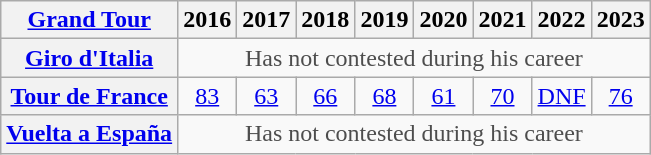<table class="wikitable plainrowheaders">
<tr>
<th scope="col"><a href='#'>Grand Tour</a></th>
<th scope="col">2016</th>
<th scope="col">2017</th>
<th scope="col">2018</th>
<th scope="col">2019</th>
<th scope="col">2020</th>
<th scope="col">2021</th>
<th scope="col">2022</th>
<th scope="col">2023</th>
</tr>
<tr style="text-align:center;">
<th scope="row"> <a href='#'>Giro d'Italia</a></th>
<td style="color:#4d4d4d;" colspan=8>Has not contested during his career</td>
</tr>
<tr style="text-align:center;">
<th scope="row"> <a href='#'>Tour de France</a></th>
<td><a href='#'>83</a></td>
<td><a href='#'>63</a></td>
<td><a href='#'>66</a></td>
<td><a href='#'>68</a></td>
<td><a href='#'>61</a></td>
<td><a href='#'>70</a></td>
<td><a href='#'>DNF</a></td>
<td><a href='#'>76</a></td>
</tr>
<tr style="text-align:center;">
<th scope="row"> <a href='#'>Vuelta a España</a></th>
<td style="color:#4d4d4d;" colspan=8>Has not contested during his career</td>
</tr>
</table>
